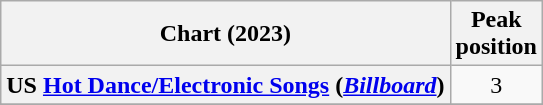<table class="wikitable sortable plainrowheaders" style="text-align:center">
<tr>
<th scope="col">Chart (2023)</th>
<th scope="col">Peak<br>position</th>
</tr>
<tr>
<th scope="row">US <a href='#'>Hot Dance/Electronic Songs</a> (<em><a href='#'>Billboard</a></em>)</th>
<td>3</td>
</tr>
<tr>
</tr>
</table>
